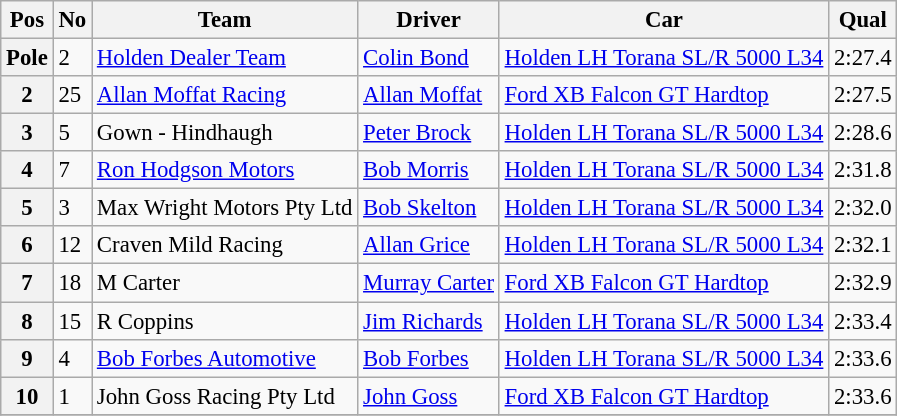<table class="wikitable sortable" style="font-size: 95%;">
<tr>
<th>Pos</th>
<th>No</th>
<th>Team</th>
<th>Driver</th>
<th>Car</th>
<th>Qual</th>
</tr>
<tr>
<th>Pole</th>
<td>2</td>
<td><a href='#'>Holden Dealer Team</a></td>
<td> <a href='#'>Colin Bond</a></td>
<td><a href='#'>Holden LH Torana SL/R 5000 L34</a></td>
<td>2:27.4</td>
</tr>
<tr>
<th>2</th>
<td>25</td>
<td><a href='#'>Allan Moffat Racing</a></td>
<td> <a href='#'>Allan Moffat</a></td>
<td><a href='#'>Ford XB Falcon GT Hardtop</a></td>
<td>2:27.5</td>
</tr>
<tr>
<th>3</th>
<td>5</td>
<td>Gown - Hindhaugh</td>
<td> <a href='#'>Peter Brock</a></td>
<td><a href='#'>Holden LH Torana SL/R 5000 L34</a></td>
<td>2:28.6</td>
</tr>
<tr>
<th>4</th>
<td>7</td>
<td><a href='#'>Ron Hodgson Motors</a></td>
<td> <a href='#'>Bob Morris</a></td>
<td><a href='#'>Holden LH Torana SL/R 5000 L34</a></td>
<td>2:31.8</td>
</tr>
<tr>
<th>5</th>
<td>3</td>
<td>Max Wright Motors Pty Ltd</td>
<td> <a href='#'>Bob Skelton</a></td>
<td><a href='#'>Holden LH Torana SL/R 5000 L34</a></td>
<td>2:32.0</td>
</tr>
<tr>
<th>6</th>
<td>12</td>
<td>Craven Mild Racing</td>
<td> <a href='#'>Allan Grice</a></td>
<td><a href='#'>Holden LH Torana SL/R 5000 L34</a></td>
<td>2:32.1</td>
</tr>
<tr>
<th>7</th>
<td>18</td>
<td>M Carter</td>
<td> <a href='#'>Murray Carter</a></td>
<td><a href='#'>Ford XB Falcon GT Hardtop</a></td>
<td>2:32.9</td>
</tr>
<tr>
<th>8</th>
<td>15</td>
<td>R Coppins</td>
<td> <a href='#'>Jim Richards</a></td>
<td><a href='#'>Holden LH Torana SL/R 5000 L34</a></td>
<td>2:33.4</td>
</tr>
<tr>
<th>9</th>
<td>4</td>
<td><a href='#'>Bob Forbes Automotive</a></td>
<td> <a href='#'>Bob Forbes</a></td>
<td><a href='#'>Holden LH Torana SL/R 5000 L34</a></td>
<td>2:33.6</td>
</tr>
<tr>
<th>10</th>
<td>1</td>
<td>John Goss Racing Pty Ltd</td>
<td> <a href='#'>John Goss</a></td>
<td><a href='#'>Ford XB Falcon GT Hardtop</a></td>
<td>2:33.6</td>
</tr>
<tr>
</tr>
</table>
